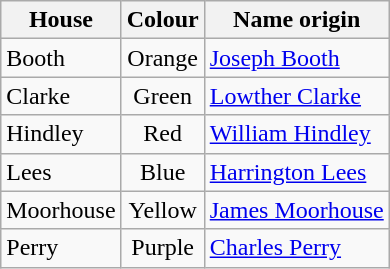<table class="wikitable">
<tr>
<th>House</th>
<th>Colour</th>
<th>Name origin</th>
</tr>
<tr>
<td>Booth</td>
<td align="center">Orange<br></td>
<td><a href='#'>Joseph Booth</a></td>
</tr>
<tr>
<td>Clarke</td>
<td align="center">Green<br></td>
<td><a href='#'>Lowther Clarke</a></td>
</tr>
<tr>
<td>Hindley</td>
<td align="center">Red<br></td>
<td><a href='#'>William Hindley</a></td>
</tr>
<tr>
<td>Lees</td>
<td align="center">Blue<br></td>
<td><a href='#'>Harrington Lees</a></td>
</tr>
<tr>
<td>Moorhouse</td>
<td align="center">Yellow<br></td>
<td><a href='#'>James Moorhouse</a></td>
</tr>
<tr>
<td>Perry</td>
<td align="center">Purple<br></td>
<td><a href='#'>Charles Perry</a></td>
</tr>
</table>
